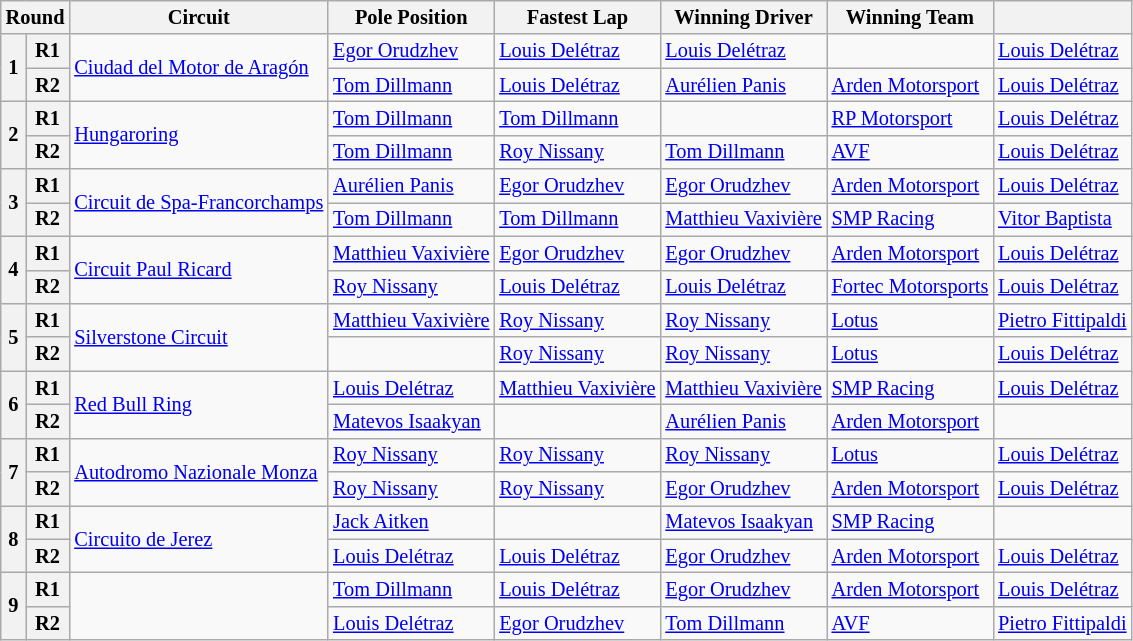<table class="wikitable" style="font-size: 85%">
<tr>
<th colspan=2>Round</th>
<th>Circuit</th>
<th>Pole Position</th>
<th>Fastest Lap</th>
<th>Winning Driver</th>
<th>Winning Team</th>
<th></th>
</tr>
<tr>
<th rowspan=2>1</th>
<th>R1</th>
<td rowspan=2> <a href='#'>Ciudad del Motor de Aragón</a></td>
<td> <a href='#'>Egor Orudzhev</a></td>
<td> <a href='#'>Louis Delétraz</a></td>
<td> <a href='#'>Louis Delétraz</a></td>
<td></td>
<td> <a href='#'>Louis Delétraz</a></td>
</tr>
<tr>
<th>R2</th>
<td> <a href='#'>Tom Dillmann</a></td>
<td> <a href='#'>Louis Delétraz</a></td>
<td> <a href='#'>Aurélien Panis</a></td>
<td> <a href='#'>Arden Motorsport</a></td>
<td> <a href='#'>Louis Delétraz</a></td>
</tr>
<tr>
<th rowspan=2>2</th>
<th>R1</th>
<td rowspan=2> <a href='#'>Hungaroring</a></td>
<td> <a href='#'>Tom Dillmann</a></td>
<td> <a href='#'>Tom Dillmann</a></td>
<td></td>
<td> <a href='#'>RP Motorsport</a></td>
<td> <a href='#'>Louis Delétraz</a></td>
</tr>
<tr>
<th>R2</th>
<td> <a href='#'>Tom Dillmann</a></td>
<td> <a href='#'>Roy Nissany</a></td>
<td> <a href='#'>Tom Dillmann</a></td>
<td> <a href='#'>AVF</a></td>
<td> <a href='#'>Louis Delétraz</a></td>
</tr>
<tr>
<th rowspan=2>3</th>
<th>R1</th>
<td rowspan=2> <a href='#'>Circuit de Spa-Francorchamps</a></td>
<td> <a href='#'>Aurélien Panis</a></td>
<td> <a href='#'>Egor Orudzhev</a></td>
<td> <a href='#'>Egor Orudzhev</a></td>
<td> <a href='#'>Arden Motorsport</a></td>
<td> <a href='#'>Louis Delétraz</a></td>
</tr>
<tr>
<th>R2</th>
<td> <a href='#'>Tom Dillmann</a></td>
<td> <a href='#'>Tom Dillmann</a></td>
<td> <a href='#'>Matthieu Vaxivière</a></td>
<td> <a href='#'>SMP Racing</a></td>
<td> <a href='#'>Vitor Baptista</a></td>
</tr>
<tr>
<th rowspan=2>4</th>
<th>R1</th>
<td rowspan=2> <a href='#'>Circuit Paul Ricard</a></td>
<td> <a href='#'>Matthieu Vaxivière</a></td>
<td> <a href='#'>Egor Orudzhev</a></td>
<td> <a href='#'>Egor Orudzhev</a></td>
<td> <a href='#'>Arden Motorsport</a></td>
<td> <a href='#'>Louis Delétraz</a></td>
</tr>
<tr>
<th>R2</th>
<td> <a href='#'>Roy Nissany</a></td>
<td> <a href='#'>Louis Delétraz</a></td>
<td> <a href='#'>Louis Delétraz</a></td>
<td> <a href='#'>Fortec Motorsports</a></td>
<td> <a href='#'>Louis Delétraz</a></td>
</tr>
<tr>
<th rowspan=2>5</th>
<th>R1</th>
<td rowspan=2> <a href='#'>Silverstone Circuit</a></td>
<td> <a href='#'>Matthieu Vaxivière</a></td>
<td> <a href='#'>Roy Nissany</a></td>
<td> <a href='#'>Roy Nissany</a></td>
<td> <a href='#'>Lotus</a></td>
<td> <a href='#'>Pietro Fittipaldi</a></td>
</tr>
<tr>
<th>R2</th>
<td></td>
<td> <a href='#'>Roy Nissany</a></td>
<td> <a href='#'>Roy Nissany</a></td>
<td> <a href='#'>Lotus</a></td>
<td> <a href='#'>Louis Delétraz</a></td>
</tr>
<tr>
<th rowspan=2>6</th>
<th>R1</th>
<td rowspan=2> <a href='#'>Red Bull Ring</a></td>
<td> <a href='#'>Louis Delétraz</a></td>
<td> <a href='#'>Matthieu Vaxivière</a></td>
<td> <a href='#'>Matthieu Vaxivière</a></td>
<td> <a href='#'>SMP Racing</a></td>
<td> <a href='#'>Louis Delétraz</a></td>
</tr>
<tr>
<th>R2</th>
<td> <a href='#'>Matevos Isaakyan</a></td>
<td></td>
<td> <a href='#'>Aurélien Panis</a></td>
<td> <a href='#'>Arden Motorsport</a></td>
<td></td>
</tr>
<tr>
<th rowspan=2>7</th>
<th>R1</th>
<td rowspan=2> <a href='#'>Autodromo Nazionale Monza</a></td>
<td> <a href='#'>Roy Nissany</a></td>
<td> <a href='#'>Roy Nissany</a></td>
<td> <a href='#'>Roy Nissany</a></td>
<td> <a href='#'>Lotus</a></td>
<td> <a href='#'>Louis Delétraz</a></td>
</tr>
<tr>
<th>R2</th>
<td> <a href='#'>Roy Nissany</a></td>
<td> <a href='#'>Roy Nissany</a></td>
<td> <a href='#'>Egor Orudzhev</a></td>
<td> <a href='#'>Arden Motorsport</a></td>
<td> <a href='#'>Louis Delétraz</a></td>
</tr>
<tr>
<th rowspan=2>8</th>
<th>R1</th>
<td rowspan=2> <a href='#'>Circuito de Jerez</a></td>
<td> <a href='#'>Jack Aitken</a></td>
<td></td>
<td> <a href='#'>Matevos Isaakyan</a></td>
<td> <a href='#'>SMP Racing</a></td>
<td></td>
</tr>
<tr>
<th>R2</th>
<td> <a href='#'>Louis Delétraz</a></td>
<td> <a href='#'>Louis Delétraz</a></td>
<td> <a href='#'>Egor Orudzhev</a></td>
<td> <a href='#'>Arden Motorsport</a></td>
<td> <a href='#'>Louis Delétraz</a></td>
</tr>
<tr>
<th rowspan=2>9</th>
<th>R1</th>
<td rowspan=2></td>
<td> <a href='#'>Tom Dillmann</a></td>
<td> <a href='#'>Louis Delétraz</a></td>
<td> <a href='#'>Egor Orudzhev</a></td>
<td> <a href='#'>Arden Motorsport</a></td>
<td> <a href='#'>Louis Delétraz</a></td>
</tr>
<tr>
<th>R2</th>
<td> <a href='#'>Louis Delétraz</a></td>
<td> <a href='#'>Egor Orudzhev</a></td>
<td> <a href='#'>Tom Dillmann</a></td>
<td> <a href='#'>AVF</a></td>
<td> <a href='#'>Pietro Fittipaldi</a></td>
</tr>
</table>
